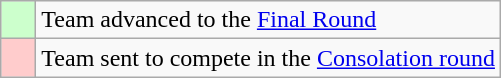<table class="wikitable">
<tr>
<td style="background: #ccffcc;">    </td>
<td>Team advanced to the <a href='#'>Final Round</a></td>
</tr>
<tr>
<td style="background: #ffcccc;">    </td>
<td>Team sent to compete in the <a href='#'>Consolation round</a></td>
</tr>
</table>
